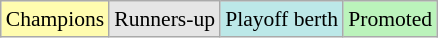<table class="wikitable" style="font-size:90%;">
<tr>
<td align="center" bgcolor="FFFCAF">Champions</td>
<td align="center" bgcolor="E5E5E5">Runners-up</td>
<td align="center" bgcolor="bce8e8">Playoff berth</td>
<td align="center" bgcolor="BBF3BB">Promoted</td>
</tr>
</table>
